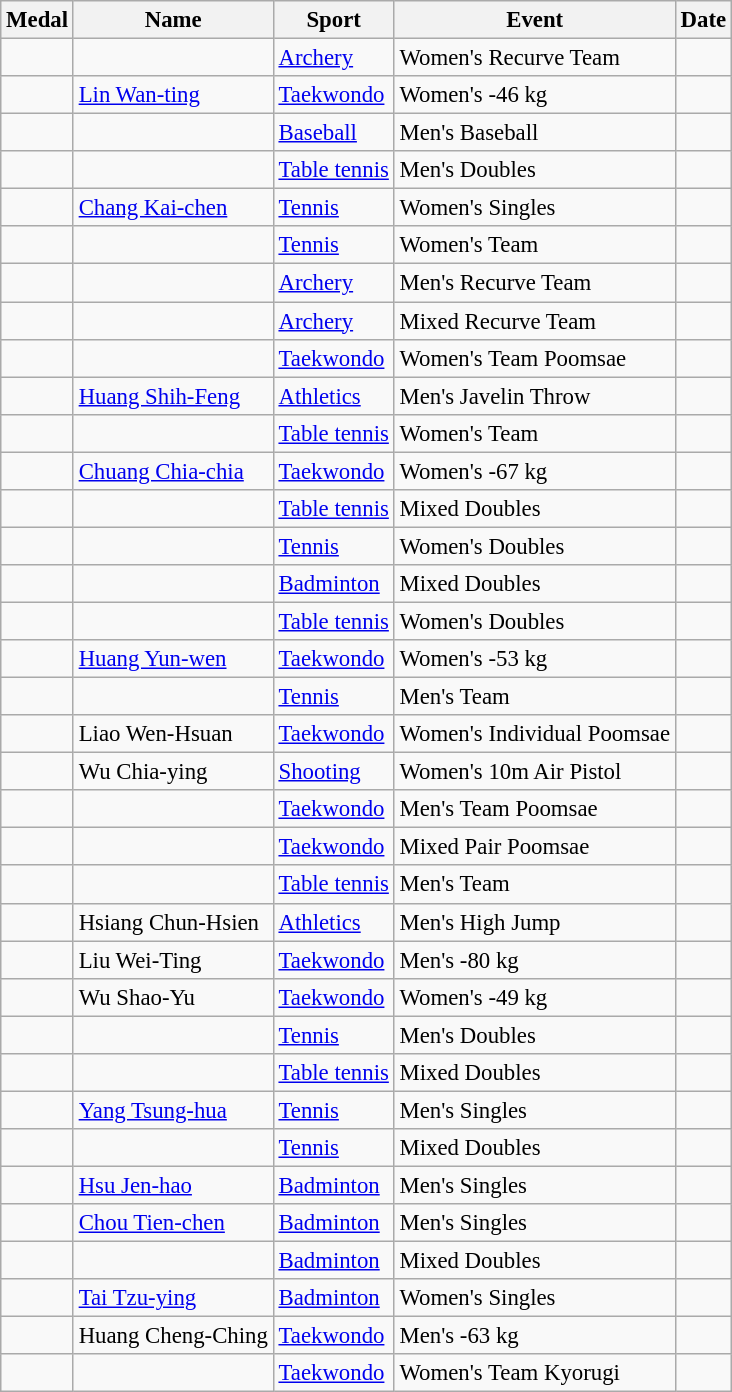<table class="wikitable sortable" style="font-size: 95%">
<tr>
<th>Medal</th>
<th>Name</th>
<th>Sport</th>
<th>Event</th>
<th>Date</th>
</tr>
<tr>
<td></td>
<td></td>
<td><a href='#'>Archery</a></td>
<td>Women's Recurve Team</td>
<td></td>
</tr>
<tr>
<td></td>
<td><a href='#'>Lin Wan-ting</a></td>
<td><a href='#'>Taekwondo</a></td>
<td>Women's -46 kg</td>
<td></td>
</tr>
<tr>
<td></td>
<td></td>
<td><a href='#'>Baseball</a></td>
<td>Men's Baseball</td>
<td></td>
</tr>
<tr>
<td></td>
<td></td>
<td><a href='#'>Table tennis</a></td>
<td>Men's Doubles</td>
<td></td>
</tr>
<tr>
<td></td>
<td><a href='#'>Chang Kai-chen</a></td>
<td><a href='#'>Tennis</a></td>
<td>Women's Singles</td>
<td></td>
</tr>
<tr>
<td></td>
<td></td>
<td><a href='#'>Tennis</a></td>
<td>Women's Team</td>
<td></td>
</tr>
<tr>
<td></td>
<td></td>
<td><a href='#'>Archery</a></td>
<td>Men's Recurve Team</td>
<td></td>
</tr>
<tr>
<td></td>
<td></td>
<td><a href='#'>Archery</a></td>
<td>Mixed Recurve Team</td>
<td></td>
</tr>
<tr>
<td></td>
<td></td>
<td><a href='#'>Taekwondo</a></td>
<td>Women's Team Poomsae</td>
<td></td>
</tr>
<tr>
<td></td>
<td><a href='#'>Huang Shih-Feng</a></td>
<td><a href='#'>Athletics</a></td>
<td>Men's Javelin Throw</td>
<td></td>
</tr>
<tr>
<td></td>
<td></td>
<td><a href='#'>Table tennis</a></td>
<td>Women's Team</td>
<td></td>
</tr>
<tr>
<td></td>
<td><a href='#'>Chuang Chia-chia</a></td>
<td><a href='#'>Taekwondo</a></td>
<td>Women's -67 kg</td>
<td></td>
</tr>
<tr>
<td></td>
<td></td>
<td><a href='#'>Table tennis</a></td>
<td>Mixed Doubles</td>
<td></td>
</tr>
<tr>
<td></td>
<td></td>
<td><a href='#'>Tennis</a></td>
<td>Women's Doubles</td>
<td></td>
</tr>
<tr>
<td></td>
<td></td>
<td><a href='#'>Badminton</a></td>
<td>Mixed Doubles</td>
<td></td>
</tr>
<tr>
<td></td>
<td></td>
<td><a href='#'>Table tennis</a></td>
<td>Women's Doubles</td>
<td></td>
</tr>
<tr>
<td></td>
<td><a href='#'>Huang Yun-wen</a></td>
<td><a href='#'>Taekwondo</a></td>
<td>Women's -53 kg</td>
<td></td>
</tr>
<tr>
<td></td>
<td></td>
<td><a href='#'>Tennis</a></td>
<td>Men's Team</td>
<td></td>
</tr>
<tr>
<td></td>
<td>Liao Wen-Hsuan</td>
<td><a href='#'>Taekwondo</a></td>
<td>Women's Individual Poomsae</td>
<td></td>
</tr>
<tr>
<td></td>
<td>Wu Chia-ying</td>
<td><a href='#'>Shooting</a></td>
<td>Women's 10m Air Pistol</td>
<td></td>
</tr>
<tr>
<td></td>
<td></td>
<td><a href='#'>Taekwondo</a></td>
<td>Men's Team Poomsae</td>
<td></td>
</tr>
<tr>
<td></td>
<td></td>
<td><a href='#'>Taekwondo</a></td>
<td>Mixed Pair Poomsae</td>
<td></td>
</tr>
<tr>
<td></td>
<td></td>
<td><a href='#'>Table tennis</a></td>
<td>Men's Team</td>
<td></td>
</tr>
<tr>
<td></td>
<td>Hsiang Chun-Hsien</td>
<td><a href='#'>Athletics</a></td>
<td>Men's High Jump</td>
<td></td>
</tr>
<tr>
<td></td>
<td>Liu Wei-Ting</td>
<td><a href='#'>Taekwondo</a></td>
<td>Men's -80 kg</td>
<td></td>
</tr>
<tr>
<td></td>
<td>Wu Shao-Yu</td>
<td><a href='#'>Taekwondo</a></td>
<td>Women's -49 kg</td>
<td></td>
</tr>
<tr>
<td></td>
<td></td>
<td><a href='#'>Tennis</a></td>
<td>Men's Doubles</td>
<td></td>
</tr>
<tr>
<td></td>
<td></td>
<td><a href='#'>Table tennis</a></td>
<td>Mixed Doubles</td>
<td></td>
</tr>
<tr>
<td></td>
<td><a href='#'>Yang Tsung-hua</a></td>
<td><a href='#'>Tennis</a></td>
<td>Men's Singles</td>
<td></td>
</tr>
<tr>
<td></td>
<td></td>
<td><a href='#'>Tennis</a></td>
<td>Mixed Doubles</td>
<td></td>
</tr>
<tr>
<td></td>
<td><a href='#'>Hsu Jen-hao</a></td>
<td><a href='#'>Badminton</a></td>
<td>Men's Singles</td>
<td></td>
</tr>
<tr>
<td></td>
<td><a href='#'>Chou Tien-chen</a></td>
<td><a href='#'>Badminton</a></td>
<td>Men's Singles</td>
<td></td>
</tr>
<tr>
<td></td>
<td></td>
<td><a href='#'>Badminton</a></td>
<td>Mixed Doubles</td>
<td></td>
</tr>
<tr>
<td></td>
<td><a href='#'>Tai Tzu-ying</a></td>
<td><a href='#'>Badminton</a></td>
<td>Women's Singles</td>
<td></td>
</tr>
<tr>
<td></td>
<td>Huang Cheng-Ching</td>
<td><a href='#'>Taekwondo</a></td>
<td>Men's -63 kg</td>
<td></td>
</tr>
<tr>
<td></td>
<td></td>
<td><a href='#'>Taekwondo</a></td>
<td>Women's Team Kyorugi</td>
<td></td>
</tr>
</table>
